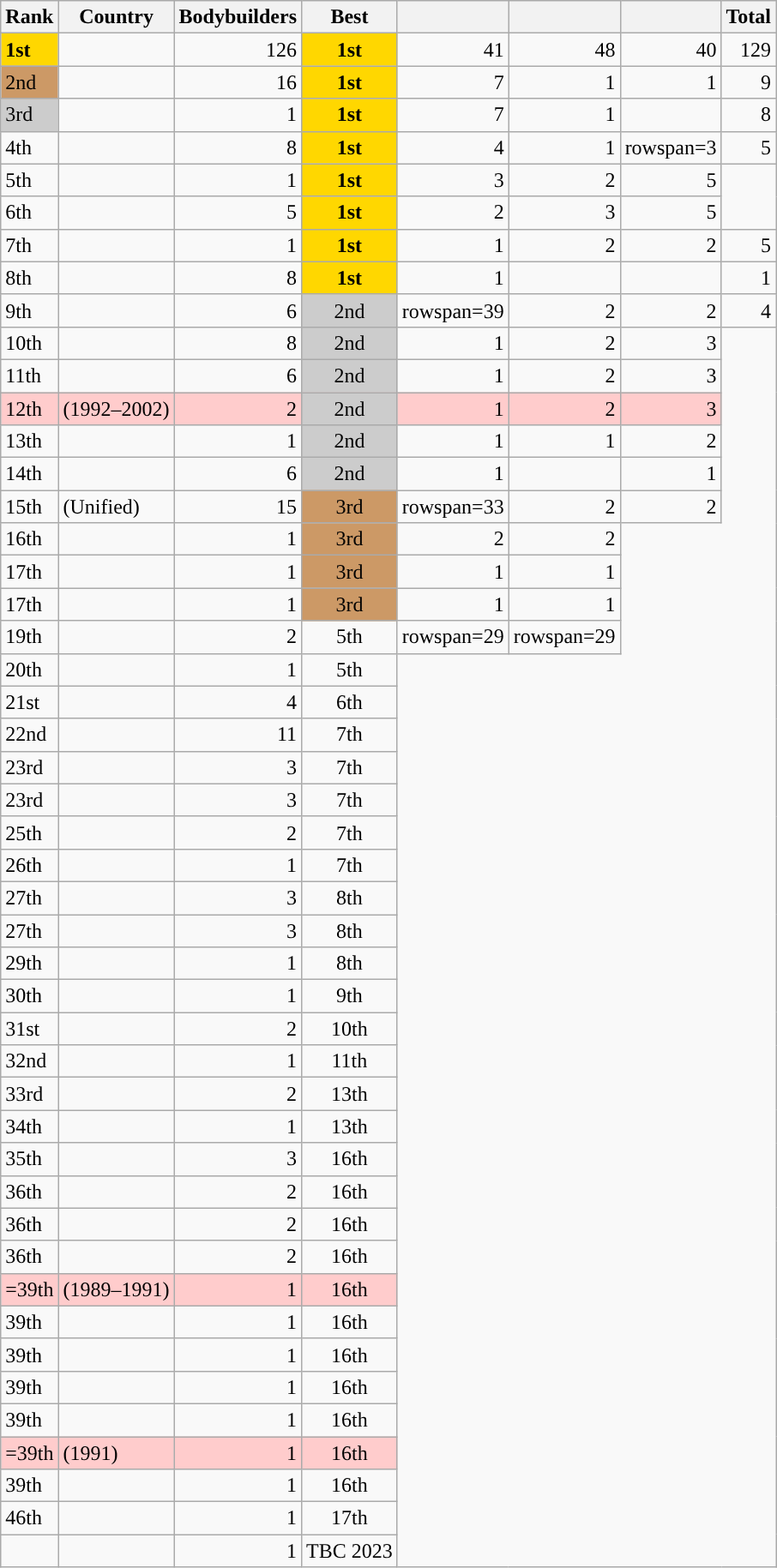<table class="wikitable sortable">
<tr>
<th>Rank</th>
<th>Country</th>
<th>Bodybuilders</th>
<th>Best</th>
<th><noinclude></noinclude></th>
<th><noinclude></noinclude></th>
<th><noinclude></noinclude></th>
<th>Total</th>
</tr>
<tr>
<td style="text-align:left; background-color:gold;"><strong>1st</strong></td>
<td></td>
<td style="text-align:right">126</td>
<td style="text-align:center; background-color:gold;"><strong>1st</strong></td>
<td style="text-align:right">41</td>
<td style="text-align:right">48</td>
<td style="text-align:right">40</td>
<td style="text-align:right">129</td>
</tr>
<tr>
<td style="text-align:left; background-color:#C96;">2nd</td>
<td></td>
<td style="text-align:right">16</td>
<td style="text-align:center; background-color:gold;"><strong>1st</strong></td>
<td style="text-align:right">7</td>
<td style="text-align:right">1</td>
<td style="text-align:right">1</td>
<td style="text-align:right">9</td>
</tr>
<tr>
<td style="text-align:left; background-color:#CCC;">3rd</td>
<td></td>
<td style="text-align:right">1</td>
<td style="text-align:center; background-color:gold;"><strong>1st</strong></td>
<td style="text-align:right">7</td>
<td style="text-align:right">1</td>
<td></td>
<td style="text-align:right">8</td>
</tr>
<tr>
<td>4th</td>
<td></td>
<td style="text-align:right">8</td>
<td style="text-align:center; background-color:gold;"><strong>1st</strong></td>
<td style="text-align:right">4</td>
<td style="text-align:right">1</td>
<td>rowspan=3 </td>
<td style="text-align:right">5</td>
</tr>
<tr>
<td>5th</td>
<td></td>
<td style="text-align:right">1</td>
<td style="text-align:center; background-color:gold;"><strong>1st</strong></td>
<td style="text-align:right">3</td>
<td style="text-align:right">2</td>
<td style="text-align:right">5</td>
</tr>
<tr>
<td>6th</td>
<td></td>
<td style="text-align:right">5</td>
<td style="text-align:center; background-color:gold;"><strong>1st</strong></td>
<td style="text-align:right">2</td>
<td style="text-align:right">3</td>
<td style="text-align:right">5</td>
</tr>
<tr>
<td>7th</td>
<td></td>
<td style="text-align:right">1</td>
<td style="text-align:center; background-color:gold;"><strong>1st</strong></td>
<td style="text-align:right">1</td>
<td style="text-align:right">2</td>
<td style="text-align:right">2</td>
<td style="text-align:right">5</td>
</tr>
<tr>
<td>8th</td>
<td></td>
<td style="text-align:right">8</td>
<td style="text-align:center; background-color:gold;"><strong>1st</strong></td>
<td style="text-align:right">1</td>
<td></td>
<td></td>
<td style="text-align:right">1</td>
</tr>
<tr>
<td>9th</td>
<td></td>
<td style="text-align:right">6</td>
<td style="text-align:center; background-color:#CCC;">2nd</td>
<td>rowspan=39 </td>
<td style="text-align:right">2</td>
<td style="text-align:right">2</td>
<td style="text-align:right">4</td>
</tr>
<tr>
<td>10th</td>
<td></td>
<td style="text-align:right">8</td>
<td style="text-align:center; background-color:#CCC;">2nd</td>
<td style="text-align:right">1</td>
<td style="text-align:right">2</td>
<td style="text-align:right">3</td>
</tr>
<tr>
<td>11th</td>
<td></td>
<td style="text-align:right">6</td>
<td style="text-align:center; background-color:#CCC;">2nd</td>
<td style="text-align:right">1</td>
<td style="text-align:right">2</td>
<td style="text-align:right">3</td>
</tr>
<tr bgcolor="#FCC">
<td>12th</td>
<td> (1992–2002)</td>
<td style="text-align:right">2</td>
<td style="text-align:center; background-color:#CCC;">2nd</td>
<td style="text-align:right">1</td>
<td style="text-align:right">2</td>
<td style="text-align:right">3</td>
</tr>
<tr>
<td>13th</td>
<td></td>
<td style="text-align:right">1</td>
<td style="text-align:center; background-color:#CCC;">2nd</td>
<td style="text-align:right">1</td>
<td style="text-align:right">1</td>
<td style="text-align:right">2</td>
</tr>
<tr>
<td>14th</td>
<td></td>
<td style="text-align:right">6</td>
<td style="text-align:center; background-color:#CCC;">2nd</td>
<td style="text-align:right">1</td>
<td></td>
<td style="text-align:right">1</td>
</tr>
<tr>
<td>15th</td>
<td> (Unified)</td>
<td style="text-align:right">15</td>
<td style="text-align:center; background-color:#C96;">3rd</td>
<td>rowspan=33 </td>
<td style="text-align:right">2</td>
<td style="text-align:right">2</td>
</tr>
<tr>
<td>16th</td>
<td></td>
<td style="text-align:right">1</td>
<td style="text-align:center; background-color:#C96;">3rd</td>
<td style="text-align:right">2</td>
<td style="text-align:right">2</td>
</tr>
<tr>
<td>17th</td>
<td></td>
<td style="text-align:right">1</td>
<td style="text-align:center; background-color:#C96;">3rd</td>
<td style="text-align:right">1</td>
<td style="text-align:right">1</td>
</tr>
<tr>
<td>17th</td>
<td></td>
<td style="text-align:right">1</td>
<td style="text-align:center; background-color:#C96;">3rd</td>
<td style="text-align:right">1</td>
<td style="text-align:right">1</td>
</tr>
<tr>
<td>19th</td>
<td></td>
<td style="text-align:right">2</td>
<td style="text-align:center;">5th</td>
<td>rowspan=29 </td>
<td>rowspan=29 </td>
</tr>
<tr>
<td>20th</td>
<td></td>
<td style="text-align:right">1</td>
<td style="text-align:center;">5th</td>
</tr>
<tr>
<td>21st</td>
<td></td>
<td style="text-align:right">4</td>
<td style="text-align:center;">6th</td>
</tr>
<tr>
<td>22nd</td>
<td></td>
<td style="text-align:right">11</td>
<td style="text-align:center;">7th</td>
</tr>
<tr>
<td>23rd</td>
<td></td>
<td style="text-align:right">3</td>
<td style="text-align:center;">7th</td>
</tr>
<tr>
<td>23rd</td>
<td></td>
<td style="text-align:right">3</td>
<td style="text-align:center;">7th</td>
</tr>
<tr>
<td>25th</td>
<td></td>
<td style="text-align:right">2</td>
<td style="text-align:center;">7th</td>
</tr>
<tr>
<td>26th</td>
<td></td>
<td style="text-align:right">1</td>
<td style="text-align:center;">7th</td>
</tr>
<tr>
<td>27th</td>
<td></td>
<td style="text-align:right">3</td>
<td style="text-align:center;">8th</td>
</tr>
<tr>
<td>27th</td>
<td></td>
<td style="text-align:right">3</td>
<td style="text-align:center;">8th</td>
</tr>
<tr>
<td>29th</td>
<td></td>
<td style="text-align:right">1</td>
<td style="text-align:center;">8th</td>
</tr>
<tr>
<td>30th</td>
<td></td>
<td style="text-align:right">1</td>
<td style="text-align:center;">9th</td>
</tr>
<tr>
<td>31st</td>
<td></td>
<td style="text-align:right">2</td>
<td style="text-align:center;">10th</td>
</tr>
<tr>
<td>32nd</td>
<td></td>
<td style="text-align:right">1</td>
<td style="text-align:center;">11th</td>
</tr>
<tr>
<td>33rd</td>
<td></td>
<td style="text-align:right">2</td>
<td style="text-align:center;">13th</td>
</tr>
<tr>
<td>34th</td>
<td></td>
<td style="text-align:right">1</td>
<td style="text-align:center;">13th</td>
</tr>
<tr>
<td>35th</td>
<td></td>
<td style="text-align:right">3</td>
<td style="text-align:center;">16th</td>
</tr>
<tr>
<td>36th</td>
<td></td>
<td style="text-align:right">2</td>
<td style="text-align:center;">16th</td>
</tr>
<tr>
<td>36th</td>
<td></td>
<td style="text-align:right">2</td>
<td style="text-align:center;">16th</td>
</tr>
<tr>
<td>36th</td>
<td></td>
<td style="text-align:right">2</td>
<td style="text-align:center;">16th</td>
</tr>
<tr bgcolor="#FCC">
<td>=39th</td>
<td> (1989–1991)</td>
<td style="text-align:right">1</td>
<td style="text-align:center;">16th</td>
</tr>
<tr>
<td>39th</td>
<td></td>
<td style="text-align:right">1</td>
<td style="text-align:center;">16th</td>
</tr>
<tr>
<td>39th</td>
<td></td>
<td style="text-align:right">1</td>
<td style="text-align:center;">16th</td>
</tr>
<tr>
<td>39th</td>
<td></td>
<td style="text-align:right">1</td>
<td style="text-align:center;">16th</td>
</tr>
<tr>
<td>39th</td>
<td></td>
<td style="text-align:right">1</td>
<td style="text-align:center;">16th</td>
</tr>
<tr bgcolor="#FCC">
<td>=39th</td>
<td> (1991)</td>
<td style="text-align:right">1</td>
<td style="text-align:center;">16th</td>
</tr>
<tr>
<td>39th</td>
<td></td>
<td style="text-align:right">1</td>
<td style="text-align:center;">16th</td>
</tr>
<tr>
<td>46th</td>
<td></td>
<td style="text-align:right">1</td>
<td style="text-align:center;">17th</td>
</tr>
<tr>
<td></td>
<td></td>
<td style="text-align:right">1</td>
<td style="text-align:center;">TBC 2023</td>
</tr>
</table>
